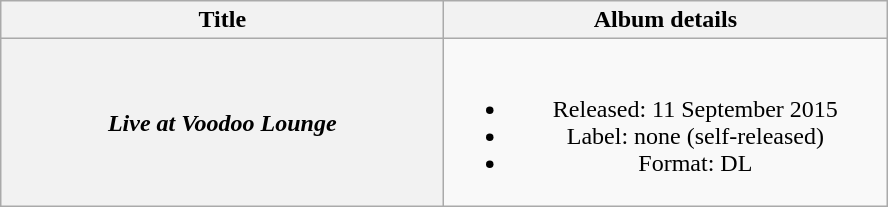<table class="wikitable plainrowheaders" style="text-align:center">
<tr>
<th scope="col" style="width:18em">Title</th>
<th scope="col" style="width:18em">Album details</th>
</tr>
<tr>
<th scope="row"><em>Live at Voodoo Lounge</em></th>
<td><br><ul><li>Released: 11 September 2015</li><li>Label: none (self-released)</li><li>Format: DL</li></ul></td>
</tr>
</table>
